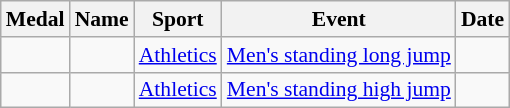<table class="wikitable sortable" style="font-size:90%">
<tr>
<th>Medal</th>
<th>Name</th>
<th>Sport</th>
<th>Event</th>
<th>Date</th>
</tr>
<tr>
<td></td>
<td></td>
<td><a href='#'>Athletics</a></td>
<td><a href='#'>Men's standing long jump</a></td>
<td></td>
</tr>
<tr>
<td></td>
<td></td>
<td><a href='#'>Athletics</a></td>
<td><a href='#'>Men's standing high jump</a></td>
<td></td>
</tr>
</table>
